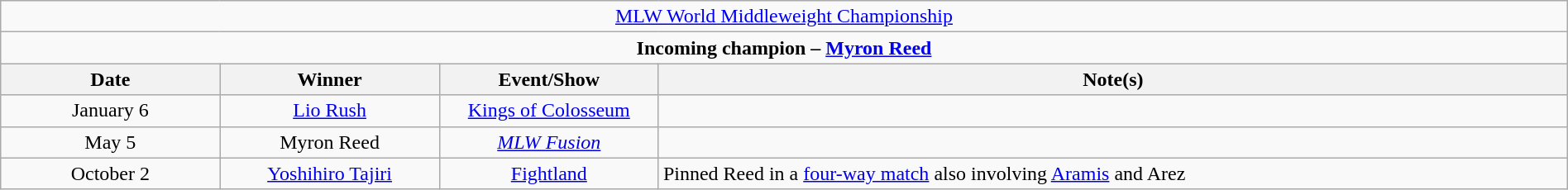<table class="wikitable" style="text-align:center; width:100%;">
<tr>
<td colspan="4" style="text-align: center;"><a href='#'>MLW World Middleweight Championship</a></td>
</tr>
<tr>
<td colspan="4" style="text-align: center;"><strong>Incoming champion – <a href='#'>Myron Reed</a></strong></td>
</tr>
<tr>
<th width=14%>Date</th>
<th width=14%>Winner</th>
<th width=14%>Event/Show</th>
<th width=58%>Note(s)</th>
</tr>
<tr>
<td>January 6</td>
<td><a href='#'>Lio Rush</a></td>
<td><a href='#'>Kings of Colosseum</a></td>
<td></td>
</tr>
<tr>
<td>May 5</td>
<td>Myron Reed</td>
<td><em><a href='#'>MLW Fusion</a></em></td>
<td></td>
</tr>
<tr>
<td>October 2</td>
<td><a href='#'>Yoshihiro Tajiri</a></td>
<td><a href='#'>Fightland</a></td>
<td align=left>Pinned Reed in a <a href='#'>four-way match</a> also involving <a href='#'>Aramis</a> and Arez</td>
</tr>
</table>
